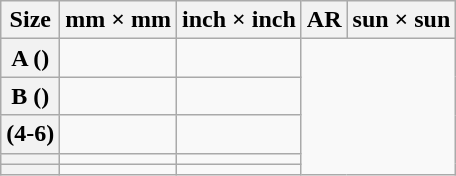<table class="wikitable">
<tr>
<th>Size</th>
<th>mm × mm</th>
<th>inch × inch</th>
<th title="aspect ratio">AR</th>
<th>sun × sun</th>
</tr>
<tr>
<th title="Between ISO RA1 and SRA1">A ()</th>
<td></td>
<td></td>
</tr>
<tr>
<th title="JIS B1 oversize">B ()</th>
<td></td>
<td></td>
</tr>
<tr>
<th> (4-6)</th>
<td></td>
<td></td>
</tr>
<tr>
<th></th>
<td></td>
<td></td>
</tr>
<tr>
<th></th>
<td></td>
<td></td>
</tr>
</table>
